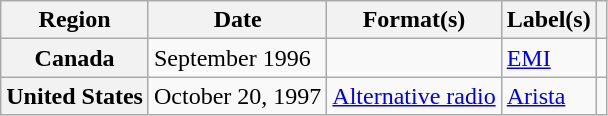<table class="wikitable plainrowheaders">
<tr>
<th scope="col">Region</th>
<th scope="col">Date</th>
<th scope="col">Format(s)</th>
<th scope="col">Label(s)</th>
<th scope="col"></th>
</tr>
<tr>
<th scope="row">Canada</th>
<td>September 1996</td>
<td></td>
<td><a href='#'>EMI</a></td>
<td></td>
</tr>
<tr>
<th scope="row">United States</th>
<td>October 20, 1997</td>
<td><a href='#'>Alternative radio</a></td>
<td><a href='#'>Arista</a></td>
<td></td>
</tr>
</table>
